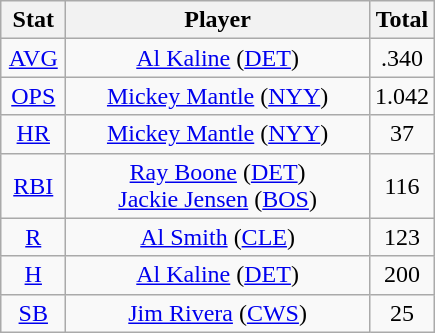<table class="wikitable" style="text-align:center;">
<tr>
<th style="width:15%;">Stat</th>
<th>Player</th>
<th style="width:15%;">Total</th>
</tr>
<tr>
<td><a href='#'>AVG</a></td>
<td><a href='#'>Al Kaline</a> (<a href='#'>DET</a>)</td>
<td>.340</td>
</tr>
<tr>
<td><a href='#'>OPS</a></td>
<td><a href='#'>Mickey Mantle</a> (<a href='#'>NYY</a>)</td>
<td>1.042</td>
</tr>
<tr>
<td><a href='#'>HR</a></td>
<td><a href='#'>Mickey Mantle</a> (<a href='#'>NYY</a>)</td>
<td>37</td>
</tr>
<tr>
<td><a href='#'>RBI</a></td>
<td><a href='#'>Ray Boone</a> (<a href='#'>DET</a>)<br><a href='#'>Jackie Jensen</a> (<a href='#'>BOS</a>)</td>
<td>116</td>
</tr>
<tr>
<td><a href='#'>R</a></td>
<td><a href='#'>Al Smith</a> (<a href='#'>CLE</a>)</td>
<td>123</td>
</tr>
<tr>
<td><a href='#'>H</a></td>
<td><a href='#'>Al Kaline</a> (<a href='#'>DET</a>)</td>
<td>200</td>
</tr>
<tr>
<td><a href='#'>SB</a></td>
<td><a href='#'>Jim Rivera</a> (<a href='#'>CWS</a>)</td>
<td>25</td>
</tr>
</table>
